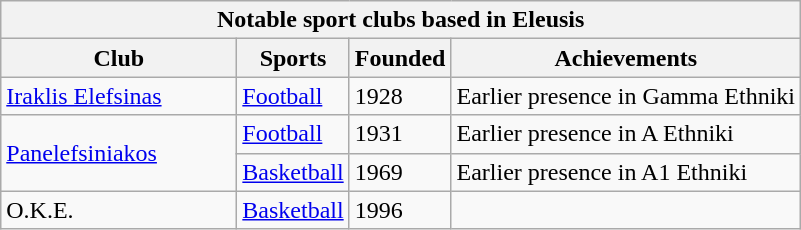<table class="wikitable">
<tr>
<th colspan="4">Notable sport clubs based in Eleusis</th>
</tr>
<tr>
<th width="150">Club</th>
<th>Sports</th>
<th>Founded</th>
<th>Achievements</th>
</tr>
<tr>
<td><a href='#'>Iraklis Elefsinas</a></td>
<td><a href='#'>Football</a></td>
<td>1928</td>
<td>Earlier presence in Gamma Ethniki</td>
</tr>
<tr>
<td rowspan="2"><a href='#'>Panelefsiniakos</a></td>
<td><a href='#'>Football</a></td>
<td>1931</td>
<td>Earlier presence in A Ethniki</td>
</tr>
<tr>
<td><a href='#'>Basketball</a></td>
<td>1969</td>
<td>Earlier presence in A1 Ethniki</td>
</tr>
<tr>
<td>O.K.E.</td>
<td><a href='#'>Basketball</a></td>
<td>1996</td>
<td></td>
</tr>
</table>
